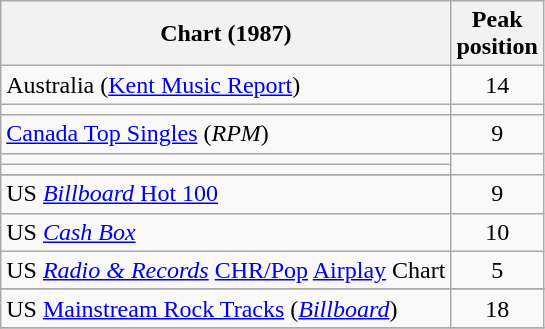<table class="wikitable">
<tr>
<th>Chart (1987)</th>
<th>Peak<br>position</th>
</tr>
<tr>
<td>Australia (<a href='#'>Kent Music Report</a>)</td>
<td style="text-align:center;">14</td>
</tr>
<tr>
<td></td>
</tr>
<tr>
<td align="left"><a href='#'>Canada Top Singles</a> (<em>RPM</em>)</td>
<td align="center">9</td>
</tr>
<tr>
<td></td>
</tr>
<tr>
<td></td>
</tr>
<tr>
</tr>
<tr>
<td align=“left”>US <a href='#'><em>Billboard</em> Hot 100</a></td>
<td align="center">9</td>
</tr>
<tr>
<td align=“left”>US <a href='#'><em>Cash Box</em></a></td>
<td style="text-align:center;">10</td>
</tr>
<tr>
<td>US <em><a href='#'>Radio & Records</a></em> <a href='#'>CHR/Pop</a> <a href='#'>Airplay</a> Chart</td>
<td align="center">5</td>
</tr>
<tr>
</tr>
<tr>
<td align="left">US <a href='#'>Mainstream Rock Tracks</a> (<a href='#'><em>Billboard</em></a>)</td>
<td align="center">18</td>
</tr>
<tr>
</tr>
</table>
